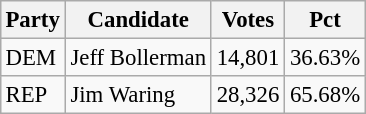<table class="wikitable" style="margin:0.5em; font-size:95%;">
<tr>
<th scope="col">Party</th>
<th scope="col">Candidate</th>
<th scope="col">Votes</th>
<th scope="col">Pct</th>
</tr>
<tr>
<td>DEM</td>
<td>Jeff Bollerman</td>
<td>14,801</td>
<td>36.63%</td>
</tr>
<tr>
<td>REP</td>
<td>Jim Waring</td>
<td>28,326</td>
<td>65.68%</td>
</tr>
</table>
